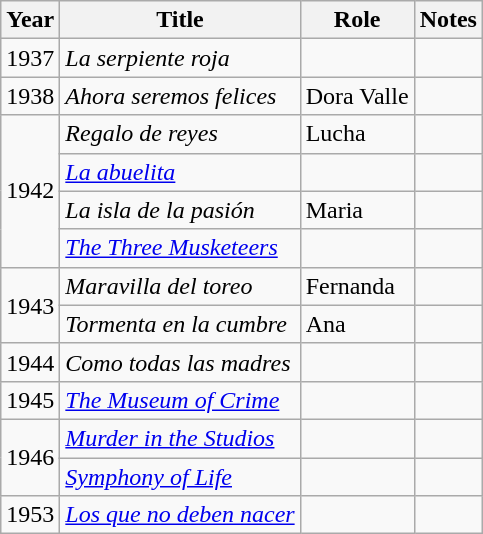<table class="wikitable sortable">
<tr>
<th>Year</th>
<th>Title</th>
<th>Role</th>
<th class="unsortable">Notes</th>
</tr>
<tr>
<td>1937</td>
<td><em>La serpiente roja</em></td>
<td></td>
<td></td>
</tr>
<tr>
<td>1938</td>
<td><em>Ahora seremos felices</em></td>
<td>Dora Valle</td>
<td></td>
</tr>
<tr>
<td rowspan=4>1942</td>
<td><em>Regalo de reyes</em></td>
<td>Lucha</td>
<td></td>
</tr>
<tr>
<td><em><a href='#'>La abuelita</a></em></td>
<td></td>
<td></td>
</tr>
<tr>
<td><em>La isla de la pasión</em></td>
<td>Maria</td>
<td></td>
</tr>
<tr>
<td><em><a href='#'>The Three Musketeers</a></em></td>
<td></td>
<td></td>
</tr>
<tr>
<td rowspan=2>1943</td>
<td><em>Maravilla del toreo</em></td>
<td>Fernanda</td>
<td></td>
</tr>
<tr>
<td><em>Tormenta en la cumbre</em></td>
<td>Ana</td>
<td></td>
</tr>
<tr>
<td>1944</td>
<td><em>Como todas las madres</em></td>
<td></td>
<td></td>
</tr>
<tr>
<td>1945</td>
<td><em><a href='#'>The Museum of Crime</a></em></td>
<td></td>
<td></td>
</tr>
<tr>
<td rowspan=2>1946</td>
<td><em><a href='#'>Murder in the Studios</a></em></td>
<td></td>
<td></td>
</tr>
<tr>
<td><em><a href='#'>Symphony of Life</a></em></td>
<td></td>
<td></td>
</tr>
<tr>
<td>1953</td>
<td><em><a href='#'>Los que no deben nacer</a></em></td>
<td></td>
<td></td>
</tr>
</table>
